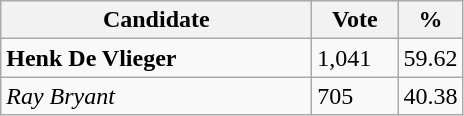<table class="wikitable">
<tr>
<th bgcolor="#DDDDFF" width="200px">Candidate</th>
<th bgcolor="#DDDDFF" width="50px">Vote</th>
<th bgcolor="#DDDDFF" width="30px">%</th>
</tr>
<tr>
<td><strong>Henk De Vlieger</strong></td>
<td>1,041</td>
<td>59.62</td>
</tr>
<tr>
<td><em>Ray Bryant</em></td>
<td>705</td>
<td>40.38</td>
</tr>
</table>
